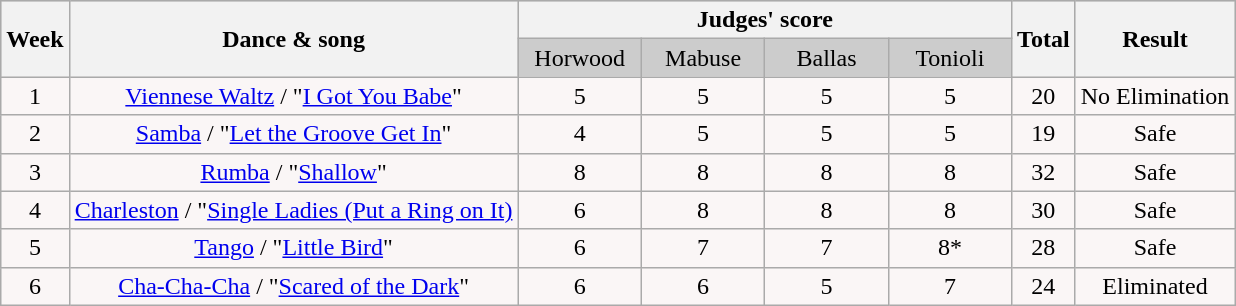<table class="wikitable collapsible collapsed">
<tr style="text-align:center; background:#ccc;">
<th rowspan=2>Week</th>
<th rowspan=2>Dance & song</th>
<th colspan=4>Judges' score</th>
<th rowspan=2>Total</th>
<th rowspan=2>Result</th>
</tr>
<tr style="text-align:center; background:#ccc;">
<td style="width:10%; ">Horwood</td>
<td style="width:10%; ">Mabuse</td>
<td style="width:10%; ">Ballas</td>
<td style="width:10%; ">Tonioli</td>
</tr>
<tr style="text-align:center; background:#faf6f6;">
<td>1</td>
<td><a href='#'>Viennese Waltz</a> / "<a href='#'>I Got You Babe</a>"</td>
<td>5</td>
<td>5</td>
<td>5</td>
<td>5</td>
<td>20</td>
<td>No Elimination</td>
</tr>
<tr style="text-align:center; background:#faf6f6;">
<td>2</td>
<td><a href='#'>Samba</a> / "<a href='#'>Let the Groove Get In</a>"</td>
<td>4</td>
<td>5</td>
<td>5</td>
<td>5</td>
<td>19</td>
<td>Safe</td>
</tr>
<tr style="text-align:center; background:#faf6f6;">
<td>3</td>
<td><a href='#'>Rumba</a> / "<a href='#'>Shallow</a>"</td>
<td>8</td>
<td>8</td>
<td>8</td>
<td>8</td>
<td>32</td>
<td>Safe</td>
</tr>
<tr style="text-align:center; background:#faf6f6;">
<td>4</td>
<td><a href='#'>Charleston</a> / "<a href='#'>Single Ladies (Put a Ring on It)</a></td>
<td>6</td>
<td>8</td>
<td>8</td>
<td>8</td>
<td>30</td>
<td>Safe</td>
</tr>
<tr style="text-align:center; background:#faf6f6;">
<td>5</td>
<td><a href='#'>Tango</a> / "<a href='#'>Little Bird</a>"</td>
<td>6</td>
<td>7</td>
<td>7</td>
<td>8*</td>
<td>28</td>
<td>Safe</td>
</tr>
<tr style="text-align:center; background:#faf6f6;">
<td>6</td>
<td><a href='#'>Cha-Cha-Cha</a> / "<a href='#'>Scared of the Dark</a>"</td>
<td>6</td>
<td>6</td>
<td>5</td>
<td>7</td>
<td>24</td>
<td>Eliminated</td>
</tr>
</table>
